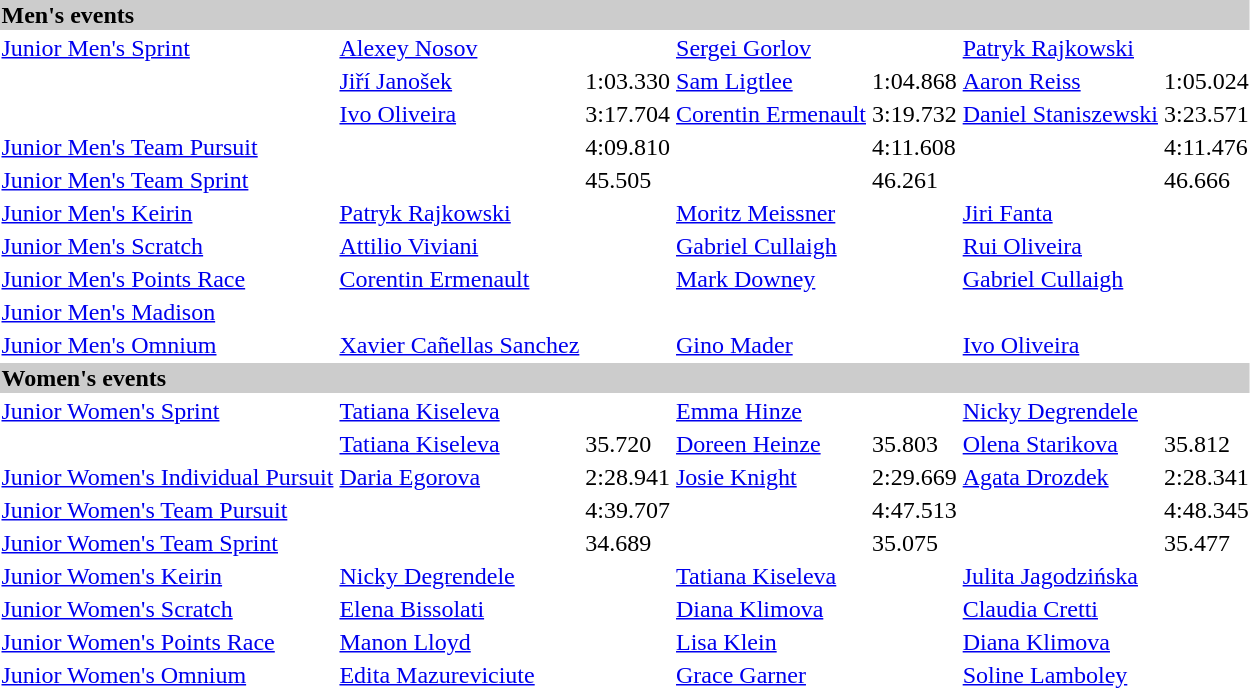<table>
<tr bgcolor="#cccccc">
<td colspan=7><strong>Men's events</strong></td>
</tr>
<tr>
<td><a href='#'>Junior Men's Sprint</a></td>
<td><a href='#'>Alexey Nosov</a><br><small></small></td>
<td></td>
<td><a href='#'>Sergei Gorlov</a><br><small></small></td>
<td></td>
<td><a href='#'>Patryk Rajkowski</a><br><small></small></td>
<td></td>
</tr>
<tr>
<td></td>
<td><a href='#'>Jiří Janošek</a><br><small></small></td>
<td>1:03.330</td>
<td><a href='#'>Sam Ligtlee</a><br><small></small></td>
<td>1:04.868</td>
<td><a href='#'>Aaron Reiss</a><br><small></small></td>
<td>1:05.024</td>
</tr>
<tr>
<td></td>
<td><a href='#'>Ivo Oliveira</a><br><small></small></td>
<td>3:17.704</td>
<td><a href='#'>Corentin Ermenault</a> <br><small></small></td>
<td>3:19.732</td>
<td><a href='#'>Daniel Staniszewski</a><br><small></small></td>
<td>3:23.571</td>
</tr>
<tr>
<td><a href='#'>Junior Men's Team Pursuit</a></td>
<td></td>
<td>4:09.810</td>
<td></td>
<td>4:11.608</td>
<td></td>
<td>4:11.476</td>
</tr>
<tr>
<td><a href='#'>Junior Men's Team Sprint</a></td>
<td></td>
<td>45.505</td>
<td></td>
<td>46.261</td>
<td></td>
<td>46.666</td>
</tr>
<tr>
<td><a href='#'>Junior Men's Keirin</a></td>
<td><a href='#'>Patryk Rajkowski</a><br><small></small></td>
<td></td>
<td><a href='#'>Moritz Meissner</a> <br><small></small></td>
<td></td>
<td><a href='#'>Jiri Fanta</a><br><small></small></td>
<td></td>
</tr>
<tr>
<td><a href='#'>Junior Men's Scratch</a></td>
<td><a href='#'>Attilio Viviani</a><br><small></small></td>
<td></td>
<td><a href='#'>Gabriel Cullaigh</a><br><small></small></td>
<td></td>
<td><a href='#'>Rui Oliveira</a><br><small></small></td>
<td></td>
</tr>
<tr>
<td><a href='#'>Junior Men's Points Race</a></td>
<td><a href='#'>Corentin Ermenault</a> <br><small></small></td>
<td></td>
<td><a href='#'>Mark Downey</a><br><small></small></td>
<td></td>
<td><a href='#'>Gabriel Cullaigh</a><br><small></small></td>
<td></td>
</tr>
<tr>
<td><a href='#'>Junior Men's Madison</a></td>
<td></td>
<td></td>
<td></td>
<td></td>
<td></td>
<td></td>
</tr>
<tr>
<td><a href='#'>Junior Men's Omnium</a></td>
<td><a href='#'>Xavier Cañellas Sanchez</a><br><small></small></td>
<td></td>
<td><a href='#'>Gino Mader</a><br><small></small></td>
<td></td>
<td><a href='#'>Ivo Oliveira</a><br><small></small></td>
<td></td>
</tr>
<tr style="background:#ccc;">
<td colspan=7><strong>Women's events</strong></td>
</tr>
<tr>
<td><a href='#'>Junior Women's Sprint</a></td>
<td><a href='#'>Tatiana Kiseleva</a><br><small></small></td>
<td></td>
<td><a href='#'>Emma Hinze</a><br><small></small></td>
<td></td>
<td><a href='#'>Nicky Degrendele</a><br><small></small></td>
<td></td>
</tr>
<tr>
<td></td>
<td><a href='#'>Tatiana Kiseleva</a><br><small></small></td>
<td>35.720</td>
<td><a href='#'>Doreen Heinze</a><br><small></small></td>
<td>35.803</td>
<td><a href='#'>Olena Starikova</a><br><small></small></td>
<td>35.812</td>
</tr>
<tr>
<td><a href='#'>Junior Women's Individual Pursuit</a></td>
<td><a href='#'>Daria Egorova</a><br><small></small></td>
<td>2:28.941</td>
<td><a href='#'>Josie Knight</a><br><small></small></td>
<td>2:29.669</td>
<td><a href='#'>Agata Drozdek</a><br><small></small></td>
<td>2:28.341</td>
</tr>
<tr>
<td><a href='#'>Junior Women's Team Pursuit</a></td>
<td></td>
<td>4:39.707</td>
<td></td>
<td>4:47.513</td>
<td></td>
<td>4:48.345</td>
</tr>
<tr>
<td><a href='#'>Junior Women's Team Sprint</a></td>
<td></td>
<td>34.689</td>
<td></td>
<td>35.075</td>
<td></td>
<td>35.477</td>
</tr>
<tr>
<td><a href='#'>Junior Women's Keirin</a></td>
<td><a href='#'>Nicky Degrendele</a><br><small></small></td>
<td></td>
<td><a href='#'>Tatiana Kiseleva</a><br><small></small></td>
<td></td>
<td><a href='#'>Julita Jagodzińska</a><br><small></small></td>
<td></td>
</tr>
<tr>
<td><a href='#'>Junior Women's Scratch</a></td>
<td><a href='#'>Elena Bissolati</a><br><small></small></td>
<td></td>
<td><a href='#'>Diana Klimova</a><br><small></small></td>
<td></td>
<td><a href='#'>Claudia Cretti</a><br><small></small></td>
<td></td>
</tr>
<tr>
<td><a href='#'>Junior Women's Points Race</a></td>
<td><a href='#'>Manon Lloyd</a><br><small></small></td>
<td></td>
<td><a href='#'>Lisa Klein</a><br><small></small></td>
<td></td>
<td><a href='#'>Diana Klimova</a><br><small></small></td>
<td></td>
</tr>
<tr>
<td><a href='#'>Junior Women's Omnium</a></td>
<td><a href='#'>Edita Mazureviciute</a><br><small></small></td>
<td></td>
<td><a href='#'>Grace Garner</a><br><small></small></td>
<td></td>
<td><a href='#'>Soline Lamboley</a><br><small></small></td>
<td></td>
</tr>
</table>
